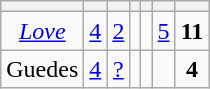<table class="wikitable" style="text-align:center;">
<tr>
<th></th>
<th></th>
<th></th>
<th></th>
<th></th>
<th></th>
<th></th>
</tr>
<tr>
<td><a href='#'><em>Love</em></a></td>
<td><a href='#'>4</a></td>
<td><a href='#'>2</a></td>
<td></td>
<td></td>
<td><a href='#'>5</a></td>
<td><strong>11</strong></td>
</tr>
<tr>
<td>Guedes</td>
<td><a href='#'>4</a></td>
<td><a href='#'>?</a></td>
<td></td>
<td></td>
<td></td>
<td><strong>4</strong></td>
</tr>
</table>
